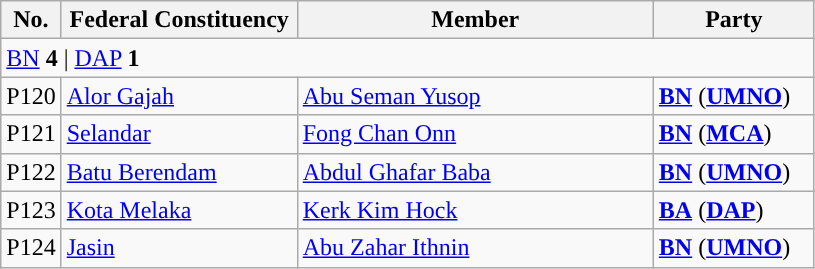<table class="wikitable sortable">
<tr>
<th style="width:30px;">No.</th>
<th style="width:150px;">Federal Constituency</th>
<th style="width:230px;">Member</th>
<th style="width:100px;">Party</th>
</tr>
<tr>
<td colspan="4"><a href='#'>BN</a> <strong>4</strong> | <a href='#'>DAP</a> <strong>1</strong></td>
</tr>
<tr>
<td>P120</td>
<td><a href='#'>Alor Gajah</a></td>
<td><a href='#'>Abu Seman Yusop</a></td>
<td><strong><a href='#'>BN</a></strong> (<strong><a href='#'>UMNO</a></strong>)</td>
</tr>
<tr>
<td>P121</td>
<td><a href='#'>Selandar</a></td>
<td><a href='#'>Fong Chan Onn</a></td>
<td><strong><a href='#'>BN</a></strong> (<strong><a href='#'>MCA</a></strong>)</td>
</tr>
<tr>
<td>P122</td>
<td><a href='#'>Batu Berendam</a></td>
<td><a href='#'>Abdul Ghafar Baba</a></td>
<td><strong><a href='#'>BN</a></strong> (<strong><a href='#'>UMNO</a></strong>)</td>
</tr>
<tr>
<td>P123</td>
<td><a href='#'>Kota Melaka</a></td>
<td><a href='#'>Kerk Kim Hock</a></td>
<td><strong><a href='#'>BA</a></strong> (<strong><a href='#'>DAP</a></strong>)</td>
</tr>
<tr>
<td>P124</td>
<td><a href='#'>Jasin</a></td>
<td><a href='#'>Abu Zahar Ithnin</a></td>
<td><strong><a href='#'>BN</a></strong> (<strong><a href='#'>UMNO</a></strong>)</td>
</tr>
</table>
